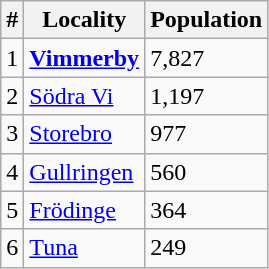<table class="wikitable">
<tr>
<th>#</th>
<th>Locality</th>
<th>Population</th>
</tr>
<tr>
<td>1</td>
<td><strong><a href='#'>Vimmerby</a></strong></td>
<td>7,827</td>
</tr>
<tr>
<td>2</td>
<td><a href='#'>Södra Vi</a></td>
<td>1,197</td>
</tr>
<tr>
<td>3</td>
<td><a href='#'>Storebro</a></td>
<td>977</td>
</tr>
<tr>
<td>4</td>
<td><a href='#'>Gullringen</a></td>
<td>560</td>
</tr>
<tr>
<td>5</td>
<td><a href='#'>Frödinge</a></td>
<td>364</td>
</tr>
<tr>
<td>6</td>
<td><a href='#'>Tuna</a></td>
<td>249</td>
</tr>
</table>
